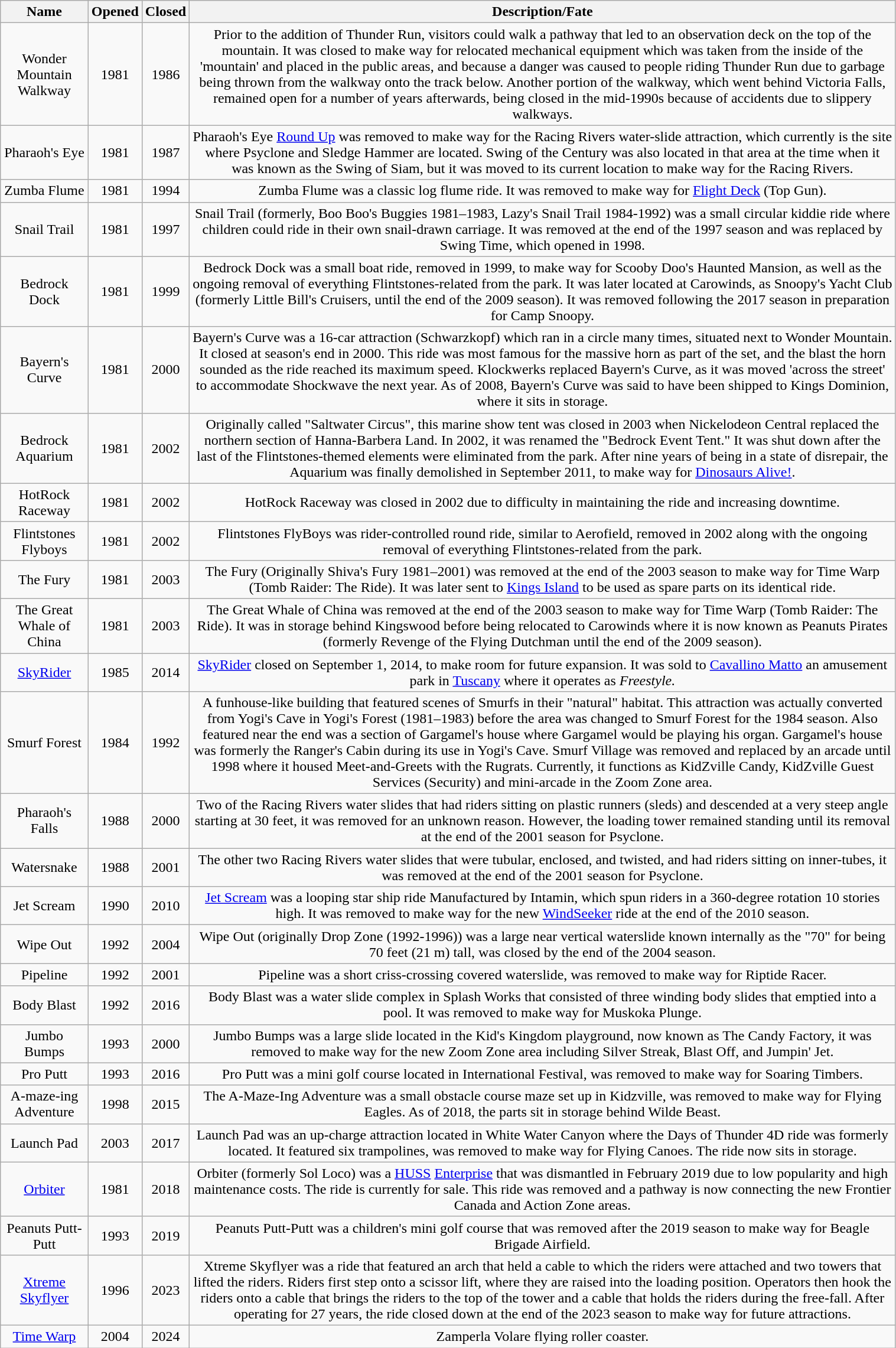<table class="wikitable sortable" style="text-align:center; width:80%;">
<tr>
<th scope="col">Name</th>
<th scope="col">Opened</th>
<th scope="col">Closed</th>
<th scope="col" class="unsortable">Description/Fate</th>
</tr>
<tr>
<td>Wonder Mountain Walkway</td>
<td>1981</td>
<td>1986</td>
<td>Prior to the addition of Thunder Run, visitors could walk a pathway that led to an observation deck on the top of the mountain. It was closed to make way for relocated mechanical equipment which was taken from the inside of the 'mountain' and placed in the public areas, and because a danger was caused to people riding Thunder Run due to garbage being thrown from the walkway onto the track below. Another portion of the walkway, which went behind Victoria Falls, remained open for a number of years afterwards, being closed in the mid-1990s because of accidents due to slippery walkways.</td>
</tr>
<tr>
<td>Pharaoh's Eye</td>
<td>1981</td>
<td>1987</td>
<td>Pharaoh's Eye <a href='#'>Round Up</a> was removed to make way for the Racing Rivers water-slide attraction, which currently is the site where Psyclone and Sledge Hammer are located. Swing of the Century was also located in that area at the time when it was known as the Swing of Siam, but it was moved to its current location to make way for the Racing Rivers.</td>
</tr>
<tr>
<td>Zumba Flume</td>
<td>1981</td>
<td>1994</td>
<td>Zumba Flume was a classic log flume ride. It was removed to make way for <a href='#'>Flight Deck</a> (Top Gun).</td>
</tr>
<tr>
<td>Snail Trail</td>
<td>1981</td>
<td>1997</td>
<td>Snail Trail (formerly, Boo Boo's Buggies 1981–1983, Lazy's Snail Trail 1984-1992) was a small circular kiddie ride where children could ride in their own snail-drawn carriage. It was removed at the end of the 1997 season and was replaced by Swing Time, which opened in 1998.</td>
</tr>
<tr>
<td>Bedrock Dock</td>
<td>1981</td>
<td>1999</td>
<td>Bedrock Dock was a small boat ride, removed in 1999, to make way for Scooby Doo's Haunted Mansion, as well as the ongoing removal of everything Flintstones-related from the park. It was later located at Carowinds, as Snoopy's Yacht Club (formerly Little Bill's Cruisers, until the end of the 2009 season). It was removed following the 2017 season in preparation for Camp Snoopy.</td>
</tr>
<tr>
<td>Bayern's Curve</td>
<td>1981</td>
<td>2000</td>
<td>Bayern's Curve was a 16-car attraction (Schwarzkopf) which ran in a circle many times, situated next to Wonder Mountain. It closed at season's end in 2000. This ride was most famous for the massive horn as part of the set, and the blast the horn sounded as the ride reached its maximum speed. Klockwerks replaced Bayern's Curve, as it was moved 'across the street' to accommodate Shockwave the next year. As of 2008, Bayern's Curve was said to have been shipped to Kings Dominion, where it sits in storage.</td>
</tr>
<tr>
<td>Bedrock Aquarium</td>
<td>1981</td>
<td>2002</td>
<td>Originally called "Saltwater Circus", this marine show tent was closed in 2003 when Nickelodeon Central replaced the northern section of Hanna-Barbera Land. In 2002, it was renamed the "Bedrock Event Tent." It was shut down after the last of the Flintstones-themed elements were eliminated from the park. After nine years of being in a state of disrepair, the Aquarium was finally demolished in September 2011, to make way for <a href='#'>Dinosaurs Alive!</a>.</td>
</tr>
<tr>
<td>HotRock Raceway</td>
<td>1981</td>
<td>2002</td>
<td>HotRock Raceway was closed in 2002 due to difficulty in maintaining the ride and increasing downtime.</td>
</tr>
<tr>
<td>Flintstones Flyboys</td>
<td>1981</td>
<td>2002</td>
<td>Flintstones FlyBoys was rider-controlled round ride, similar to Aerofield, removed in 2002 along with the ongoing removal of everything Flintstones-related from the park.</td>
</tr>
<tr>
<td>The Fury</td>
<td>1981</td>
<td>2003</td>
<td>The Fury (Originally Shiva's Fury 1981–2001) was removed at the end of the 2003 season to make way for Time Warp (Tomb Raider: The Ride). It was later sent to <a href='#'>Kings Island</a> to be used as spare parts on its identical ride.</td>
</tr>
<tr>
<td>The Great Whale of China</td>
<td>1981</td>
<td>2003</td>
<td>The Great Whale of China was removed at the end of the 2003 season to make way for Time Warp (Tomb Raider: The Ride). It was in storage behind Kingswood before being relocated to Carowinds where it is now known as Peanuts Pirates (formerly Revenge of the Flying Dutchman until the end of the 2009 season).</td>
</tr>
<tr>
<td><a href='#'>SkyRider</a></td>
<td>1985</td>
<td>2014</td>
<td><a href='#'>SkyRider</a> closed on September 1, 2014, to make room for future expansion. It was sold to <a href='#'>Cavallino Matto</a> an amusement park in <a href='#'>Tuscany</a> where it operates as <em>Freestyle.</em></td>
</tr>
<tr>
<td>Smurf Forest</td>
<td>1984</td>
<td>1992</td>
<td>A funhouse-like building that featured scenes of Smurfs in their "natural" habitat. This attraction was actually converted from Yogi's Cave in Yogi's Forest (1981–1983) before the area was changed to Smurf Forest for the 1984 season. Also featured near the end was a section of Gargamel's house where Gargamel would be playing his organ. Gargamel's house was formerly the Ranger's Cabin during its use in Yogi's Cave. Smurf Village was removed and replaced by an arcade until 1998 where it housed Meet-and-Greets with the Rugrats. Currently, it functions as KidZville Candy, KidZville Guest Services (Security) and mini-arcade in the Zoom Zone area.</td>
</tr>
<tr>
<td>Pharaoh's Falls</td>
<td>1988</td>
<td>2000</td>
<td>Two of the Racing Rivers water slides that had riders sitting on plastic runners (sleds) and descended at a very steep angle starting at 30 feet, it was removed for an unknown reason. However, the loading tower remained standing until its removal at the end of the 2001 season for Psyclone.</td>
</tr>
<tr>
<td>Watersnake</td>
<td>1988</td>
<td>2001</td>
<td>The other two Racing Rivers water slides that were tubular, enclosed, and twisted, and had riders sitting on inner-tubes, it was removed at the end of the 2001 season for Psyclone.</td>
</tr>
<tr>
<td>Jet Scream</td>
<td>1990</td>
<td>2010</td>
<td><a href='#'>Jet Scream</a> was a looping star ship ride Manufactured by Intamin,  which spun riders in a 360-degree rotation 10 stories high. It was removed to make way for the new  <a href='#'>WindSeeker</a> ride at the end of the 2010 season.</td>
</tr>
<tr>
<td>Wipe Out</td>
<td>1992</td>
<td>2004</td>
<td>Wipe Out (originally Drop Zone (1992-1996)) was a large near vertical waterslide known internally as the "70" for being 70 feet (21 m) tall, was closed by the end of the 2004 season.</td>
</tr>
<tr>
<td>Pipeline</td>
<td>1992</td>
<td>2001</td>
<td>Pipeline was a short criss-crossing covered waterslide, was removed to make way for Riptide Racer.</td>
</tr>
<tr>
<td>Body Blast</td>
<td>1992</td>
<td>2016</td>
<td>Body Blast was a water slide complex in Splash Works that consisted of three winding body slides that emptied into a pool. It was removed to make way for Muskoka Plunge.</td>
</tr>
<tr>
<td>Jumbo Bumps</td>
<td>1993</td>
<td>2000</td>
<td>Jumbo Bumps was a large slide located in the Kid's Kingdom playground, now known as The Candy Factory, it was removed to make way for the new Zoom Zone area including Silver Streak, Blast Off, and Jumpin' Jet.</td>
</tr>
<tr>
<td>Pro Putt</td>
<td>1993</td>
<td>2016</td>
<td>Pro Putt was a mini golf course located in International Festival, was removed to make way for Soaring Timbers.</td>
</tr>
<tr>
<td>A-maze-ing Adventure</td>
<td>1998</td>
<td>2015</td>
<td>The A-Maze-Ing Adventure was a small obstacle course maze set up in Kidzville, was removed to make way for Flying Eagles. As of 2018, the parts sit in storage behind Wilde Beast.</td>
</tr>
<tr>
<td>Launch Pad</td>
<td>2003</td>
<td>2017</td>
<td>Launch Pad was an up-charge attraction located in White Water Canyon where the Days of Thunder 4D ride was formerly located. It featured six trampolines, was removed to make way for Flying Canoes. The ride now sits in storage.</td>
</tr>
<tr>
<td><a href='#'>Orbiter</a></td>
<td>1981</td>
<td>2018</td>
<td>Orbiter (formerly Sol Loco) was a <a href='#'>HUSS</a> <a href='#'>Enterprise</a> that was dismantled in February 2019 due to low popularity and high maintenance costs. The ride is currently for sale. This ride was removed and a pathway is now connecting the new Frontier Canada and Action Zone areas.</td>
</tr>
<tr>
<td>Peanuts Putt-Putt</td>
<td>1993</td>
<td>2019</td>
<td>Peanuts Putt-Putt was a children's mini golf course that was removed after the 2019 season to make way for Beagle Brigade Airfield.</td>
</tr>
<tr>
<td><a href='#'>Xtreme Skyflyer</a></td>
<td>1996</td>
<td>2023</td>
<td>Xtreme Skyflyer was a ride that featured an arch that held a cable to which the riders were attached and two towers that lifted the riders. Riders first step onto a scissor lift, where they are raised into the loading position. Operators then hook the riders onto a cable that brings the riders to the top of the tower and a cable that holds the riders during the free-fall. After operating for 27 years, the ride closed down at the end of the 2023 season to make way for future attractions.</td>
</tr>
<tr>
<td><a href='#'>Time Warp</a></td>
<td>2004</td>
<td>2024</td>
<td>Zamperla Volare flying roller coaster.</td>
</tr>
</table>
